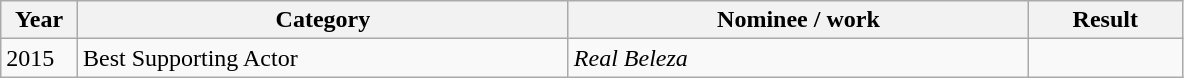<table class=wikitable>
<tr>
<th Width=5%>Year</th>
<th Width=32%>Category</th>
<th Width=30%>Nominee / work</th>
<th Width=10%>Result</th>
</tr>
<tr>
<td>2015</td>
<td>Best Supporting Actor</td>
<td><em>Real Beleza</em></td>
<td></td>
</tr>
</table>
